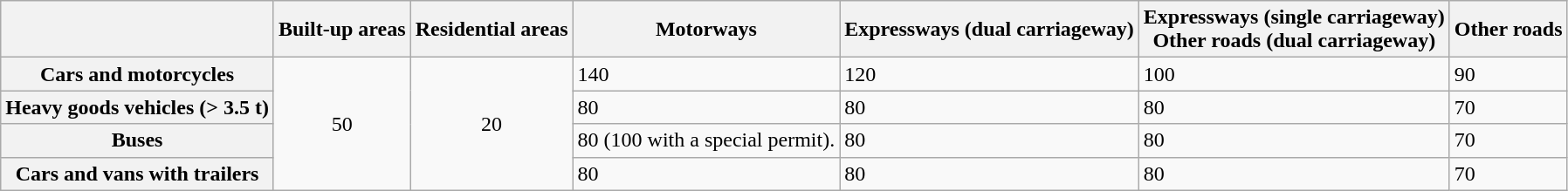<table class="wikitable">
<tr>
<th></th>
<th>Built-up areas</th>
<th>Residential areas</th>
<th>Motorways</th>
<th>Expressways (dual carriageway)</th>
<th>Expressways (single carriageway)<br> Other roads (dual carriageway)</th>
<th>Other roads</th>
</tr>
<tr>
<th>Cars and motorcycles</th>
<td rowspan="4" style="text-align:center">50</td>
<td rowspan="4" style="text-align:center">20</td>
<td>140</td>
<td>120</td>
<td>100</td>
<td>90</td>
</tr>
<tr>
<th>Heavy goods vehicles (> 3.5 t)</th>
<td>80</td>
<td>80</td>
<td>80</td>
<td>70</td>
</tr>
<tr>
<th>Buses</th>
<td>80 (100 with a special permit).</td>
<td>80</td>
<td>80</td>
<td>70</td>
</tr>
<tr>
<th>Cars and vans with trailers</th>
<td>80</td>
<td>80</td>
<td>80</td>
<td>70</td>
</tr>
</table>
